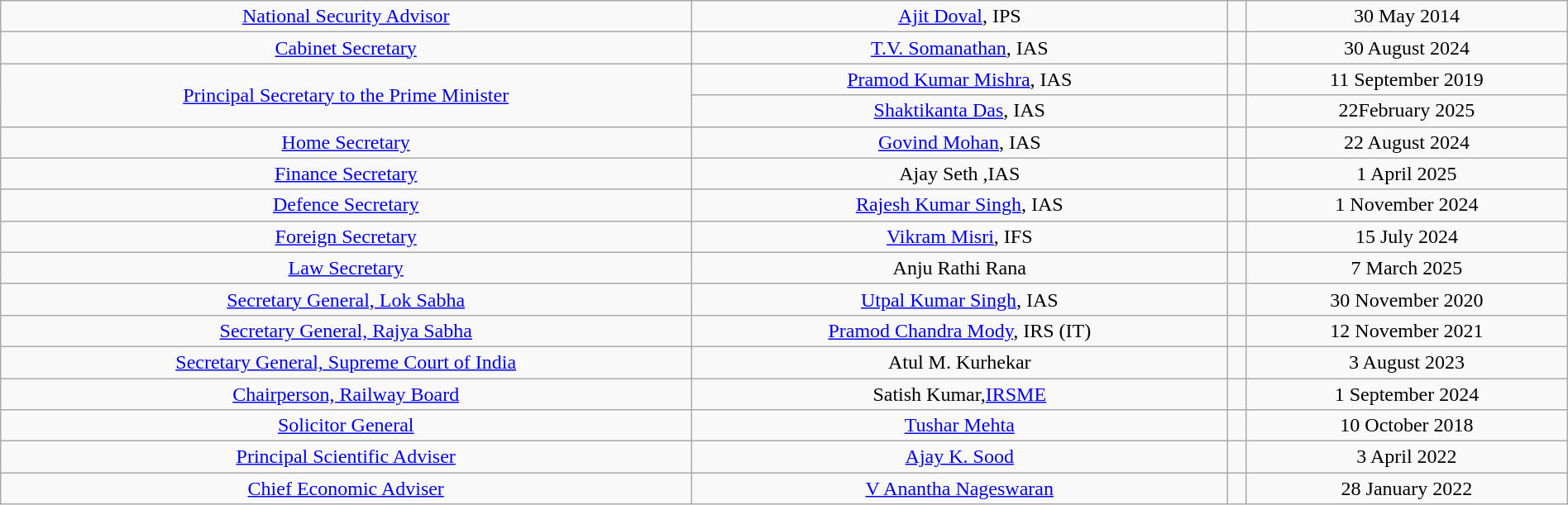<table class="wikitable"  style="width:100%; text-align:center;">
<tr>
<td><a href='#'>National Security Advisor</a></td>
<td><a href='#'>Ajit Doval</a>, IPS</td>
<td></td>
<td>30 May 2014</td>
</tr>
<tr>
<td><a href='#'>Cabinet Secretary</a></td>
<td><a href='#'>T.V. Somanathan</a>, IAS</td>
<td><br></td>
<td>30 August 2024</td>
</tr>
<tr>
<td rowspan=2><a href='#'>Principal Secretary to the Prime Minister</a></td>
<td><a href='#'>Pramod Kumar Mishra</a>, IAS</td>
<td></td>
<td>11 September 2019</td>
</tr>
<tr>
<td><a href='#'>Shaktikanta Das</a>, IAS</td>
<td></td>
<td>22February 2025</td>
</tr>
<tr>
<td><a href='#'>Home Secretary</a></td>
<td><a href='#'>Govind Mohan</a>, IAS</td>
<td></td>
<td>22 August 2024</td>
</tr>
<tr>
<td><a href='#'>Finance Secretary</a></td>
<td>Ajay Seth ,IAS</td>
<td></td>
<td>1 April 2025</td>
</tr>
<tr>
<td><a href='#'>Defence Secretary</a></td>
<td><a href='#'>Rajesh Kumar Singh</a>, IAS</td>
<td></td>
<td>1 November 2024</td>
</tr>
<tr>
<td><a href='#'>Foreign Secretary</a></td>
<td><a href='#'>Vikram Misri</a>, IFS</td>
<td></td>
<td>15 July  2024</td>
</tr>
<tr>
<td><a href='#'>Law Secretary</a></td>
<td>Anju Rathi Rana</td>
<td></td>
<td>7 March 2025</td>
</tr>
<tr>
<td><a href='#'>Secretary General, Lok Sabha</a></td>
<td><a href='#'>Utpal Kumar Singh</a>, IAS</td>
<td></td>
<td>30 November 2020</td>
</tr>
<tr>
<td><a href='#'>Secretary General, Rajya Sabha</a></td>
<td><a href='#'>Pramod Chandra Mody</a>, IRS (IT)</td>
<td></td>
<td>12 November 2021</td>
</tr>
<tr>
<td><a href='#'>Secretary General, Supreme Court of India</a></td>
<td>Atul M. Kurhekar</td>
<td></td>
<td>3 August 2023</td>
</tr>
<tr>
<td><a href='#'>Chairperson, Railway Board</a></td>
<td>Satish Kumar,<a href='#'>IRSME</a></td>
<td></td>
<td>1 September 2024</td>
</tr>
<tr>
<td><a href='#'>Solicitor General</a></td>
<td><a href='#'>Tushar Mehta</a></td>
<td></td>
<td>10 October 2018</td>
</tr>
<tr>
<td><a href='#'>Principal Scientific Adviser</a></td>
<td><a href='#'>Ajay K. Sood</a></td>
<td></td>
<td>3 April 2022</td>
</tr>
<tr>
<td><a href='#'>Chief Economic Adviser</a></td>
<td><a href='#'>V Anantha Nageswaran</a></td>
<td></td>
<td>28 January 2022</td>
</tr>
</table>
